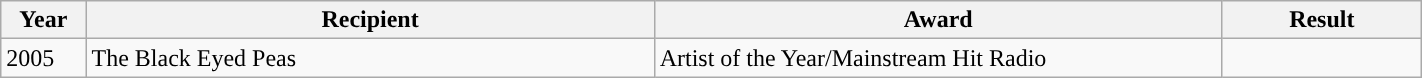<table style="width: 75%;" class="wikitable">
<tr>
<th style="width:6%;">Year</th>
<th style="width:40%;">Recipient</th>
<th style="width:40%;">Award</th>
<th style="width:14%;">Result</th>
</tr>
<tr>
<td>2005</td>
<td>The Black Eyed Peas</td>
<td>Artist of the Year/Mainstream Hit Radio</td>
<td></td>
</tr>
</table>
